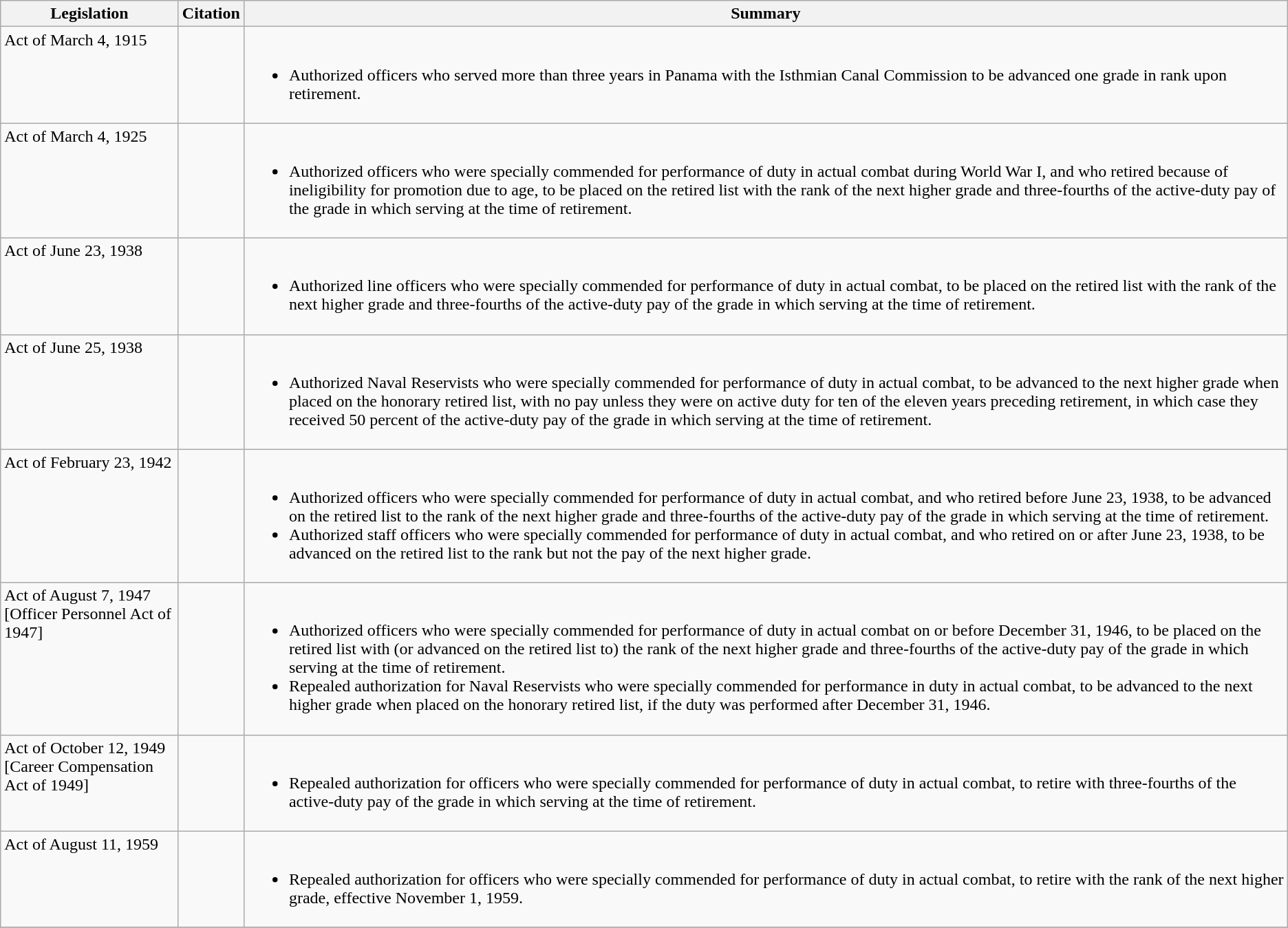<table class="wikitable">
<tr>
<th width = 165>Legislation</th>
<th>Citation</th>
<th>Summary</th>
</tr>
<tr valign=top>
<td>Act of March 4, 1915</td>
<td> </td>
<td><br><ul><li>Authorized officers who served more than three years in Panama with the Isthmian Canal Commission to be advanced one grade in rank upon retirement.</li></ul></td>
</tr>
<tr valign=top>
<td>Act of March 4, 1925</td>
<td> </td>
<td><br><ul><li>Authorized officers who were specially commended for performance of duty in actual combat during World War I, and who retired because of ineligibility for promotion due to age, to be placed on the retired list with the rank of the next higher grade and three-fourths of the active-duty pay of the grade in which serving at the time of retirement.</li></ul></td>
</tr>
<tr valign=top>
<td>Act of June 23, 1938</td>
<td> </td>
<td><br><ul><li>Authorized line officers who were specially commended for performance of duty in actual combat, to be placed on the retired list with the rank of the next higher grade and three-fourths of the active-duty pay of the grade in which serving at the time of retirement.</li></ul></td>
</tr>
<tr valign=top>
<td>Act of June 25, 1938</td>
<td> </td>
<td><br><ul><li>Authorized Naval Reservists who were specially commended for performance of duty in actual combat, to be advanced to the next higher grade when placed on the honorary retired list, with no pay unless they were on active duty for ten of the eleven years preceding retirement, in which case they received 50 percent of the active-duty pay of the grade in which serving at the time of retirement.</li></ul></td>
</tr>
<tr valign=top>
<td>Act of February 23, 1942</td>
<td> </td>
<td><br><ul><li>Authorized officers who were specially commended for performance of duty in actual combat, and who retired before June 23, 1938, to be advanced on the retired list to the rank of the next higher grade and three-fourths of the active-duty pay of the grade in which serving at the time of retirement.</li><li>Authorized staff officers who were specially commended for performance of duty in actual combat, and who retired on or after June 23, 1938, to be advanced on the retired list to the rank but not the pay of the next higher grade.</li></ul></td>
</tr>
<tr valign=top>
<td>Act of August 7, 1947<br>[Officer Personnel Act of 1947]</td>
<td> <br> </td>
<td><br><ul><li>Authorized officers who were specially commended for performance of duty in actual combat on or before December 31, 1946, to be placed on the retired list with (or advanced on the retired list to) the rank of the next higher grade and three-fourths of the active-duty pay of the grade in which serving at the time of retirement.</li><li>Repealed authorization for Naval Reservists who were specially commended for performance in duty in actual combat, to be advanced to the next higher grade when placed on the honorary retired list, if the duty was performed after December 31, 1946.</li></ul></td>
</tr>
<tr valign=top>
<td>Act of October 12, 1949<br>[Career Compensation Act of 1949]</td>
<td> <br> </td>
<td><br><ul><li>Repealed authorization for officers who were specially commended for performance of duty in actual combat, to retire with three-fourths of the active-duty pay of the grade in which serving at the time of retirement.</li></ul></td>
</tr>
<tr valign=top>
<td>Act of August 11, 1959</td>
<td> </td>
<td><br><ul><li>Repealed authorization for officers who were specially commended for performance of duty in actual combat, to retire with the rank of the next higher grade, effective November 1, 1959.</li></ul></td>
</tr>
<tr>
</tr>
</table>
